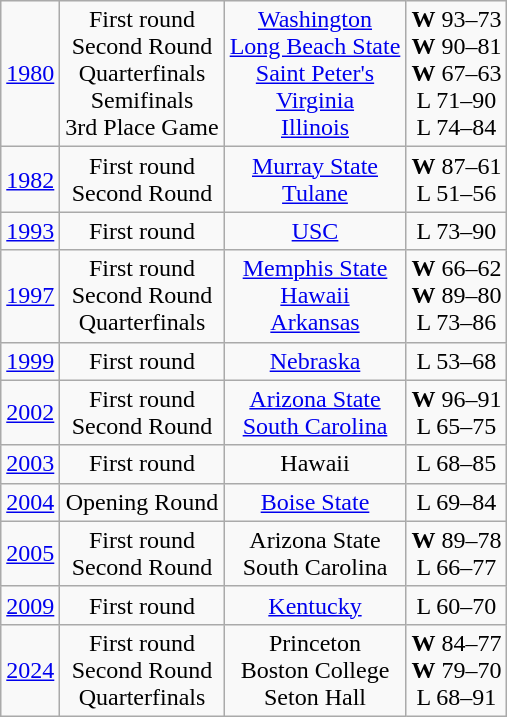<table class=wikitable style="text-align:center">
<tr>
<td><a href='#'>1980</a></td>
<td>First round<br>Second Round<br>Quarterfinals<br>Semifinals<br>3rd Place Game</td>
<td><a href='#'>Washington</a><br><a href='#'>Long Beach State</a><br><a href='#'>Saint Peter's</a><br><a href='#'>Virginia</a><br><a href='#'>Illinois</a></td>
<td><strong>W</strong> 93–73<br><strong>W</strong> 90–81<br><strong>W</strong> 67–63<br>L 71–90<br>L 74–84</td>
</tr>
<tr>
<td><a href='#'>1982</a></td>
<td>First round<br>Second Round</td>
<td><a href='#'>Murray State</a><br><a href='#'>Tulane</a></td>
<td><strong>W</strong> 87–61<br>L 51–56</td>
</tr>
<tr>
<td><a href='#'>1993</a></td>
<td>First round</td>
<td><a href='#'>USC</a></td>
<td>L 73–90</td>
</tr>
<tr>
<td><a href='#'>1997</a></td>
<td>First round<br>Second Round<br>Quarterfinals</td>
<td><a href='#'>Memphis State</a><br><a href='#'>Hawaii</a><br><a href='#'>Arkansas</a></td>
<td><strong>W</strong> 66–62<br><strong>W</strong> 89–80<br>L 73–86</td>
</tr>
<tr>
<td><a href='#'>1999</a></td>
<td>First round</td>
<td><a href='#'>Nebraska</a></td>
<td>L 53–68</td>
</tr>
<tr>
<td><a href='#'>2002</a></td>
<td>First round<br>Second Round</td>
<td><a href='#'>Arizona State</a><br><a href='#'>South Carolina</a></td>
<td><strong>W</strong> 96–91<br>L 65–75</td>
</tr>
<tr>
<td><a href='#'>2003</a></td>
<td>First round</td>
<td>Hawaii</td>
<td>L 68–85</td>
</tr>
<tr>
<td><a href='#'>2004</a></td>
<td>Opening Round</td>
<td><a href='#'>Boise State</a></td>
<td>L 69–84</td>
</tr>
<tr>
<td><a href='#'>2005</a></td>
<td>First round<br>Second Round</td>
<td>Arizona State<br>South Carolina</td>
<td><strong>W</strong> 89–78<br>L 66–77</td>
</tr>
<tr>
<td><a href='#'>2009</a></td>
<td>First round</td>
<td><a href='#'>Kentucky</a></td>
<td>L 60–70</td>
</tr>
<tr>
<td><a href='#'>2024</a></td>
<td>First round<br>Second Round<br>Quarterfinals</td>
<td>Princeton<br>Boston College<br>Seton Hall</td>
<td><strong>W</strong> 84–77<br><strong>W</strong> 79–70<br>L 68–91</td>
</tr>
</table>
